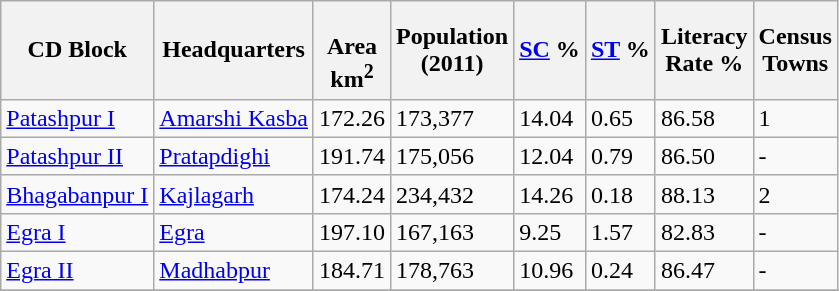<table class="wikitable sortable">
<tr>
<th>CD Block</th>
<th>Headquarters</th>
<th><br>Area<br>km<sup>2</sup></th>
<th>Population<br>(2011)</th>
<th><a href='#'>SC</a> %</th>
<th><a href='#'>ST</a> %</th>
<th>Literacy<br> Rate %</th>
<th>Census<br>Towns</th>
</tr>
<tr>
<td><a href='#'>Patashpur I</a></td>
<td><a href='#'>Amarshi Kasba</a></td>
<td>172.26</td>
<td>173,377</td>
<td>14.04</td>
<td>0.65</td>
<td>86.58</td>
<td>1</td>
</tr>
<tr>
<td><a href='#'>Patashpur II</a></td>
<td><a href='#'>Pratapdighi</a></td>
<td>191.74</td>
<td>175,056</td>
<td>12.04</td>
<td>0.79</td>
<td>86.50</td>
<td>-</td>
</tr>
<tr>
<td><a href='#'>Bhagabanpur I</a></td>
<td><a href='#'>Kajlagarh</a></td>
<td>174.24</td>
<td>234,432</td>
<td>14.26</td>
<td>0.18</td>
<td>88.13</td>
<td>2</td>
</tr>
<tr>
<td><a href='#'>Egra I</a></td>
<td><a href='#'>Egra</a></td>
<td>197.10</td>
<td>167,163</td>
<td>9.25</td>
<td>1.57</td>
<td>82.83</td>
<td>-</td>
</tr>
<tr>
<td><a href='#'>Egra II</a></td>
<td><a href='#'>Madhabpur</a></td>
<td>184.71</td>
<td>178,763</td>
<td>10.96</td>
<td>0.24</td>
<td>86.47</td>
<td>-</td>
</tr>
<tr>
</tr>
</table>
